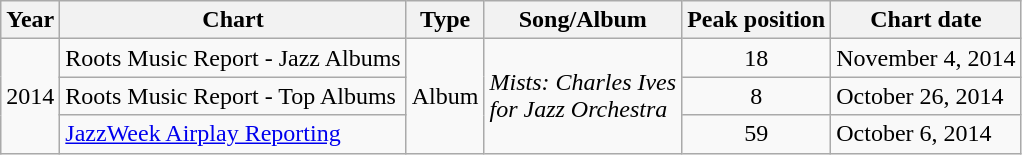<table class="wikitable">
<tr>
<th>Year</th>
<th>Chart</th>
<th>Type</th>
<th>Song/Album</th>
<th>Peak position</th>
<th>Chart date</th>
</tr>
<tr>
<td rowspan="3">2014</td>
<td>Roots Music Report - Jazz Albums</td>
<td rowspan="3">Album</td>
<td rowspan="3"><em>Mists: Charles Ives<br>for Jazz Orchestra</em></td>
<td align="center">18</td>
<td>November 4, 2014</td>
</tr>
<tr>
<td>Roots Music Report - Top Albums</td>
<td align="center">8</td>
<td>October 26, 2014</td>
</tr>
<tr>
<td><a href='#'>JazzWeek Airplay Reporting</a></td>
<td align="center">59</td>
<td>October 6, 2014</td>
</tr>
</table>
